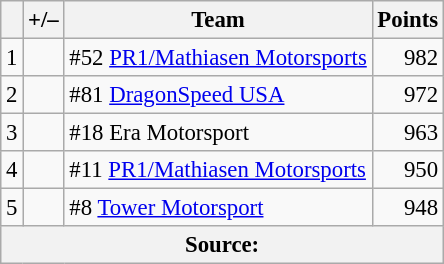<table class="wikitable" style="font-size: 95%;">
<tr>
<th scope="col"></th>
<th scope="col">+/–</th>
<th scope="col">Team</th>
<th scope="col">Points</th>
</tr>
<tr>
<td align=center>1</td>
<td align="left"></td>
<td> #52 <a href='#'>PR1/Mathiasen Motorsports</a></td>
<td align=right>982</td>
</tr>
<tr>
<td align=center>2</td>
<td align="left"></td>
<td> #81 <a href='#'>DragonSpeed USA</a></td>
<td align=right>972</td>
</tr>
<tr>
<td align=center>3</td>
<td align="left"></td>
<td> #18 Era Motorsport</td>
<td align=right>963</td>
</tr>
<tr>
<td align=center>4</td>
<td align="left"></td>
<td> #11 <a href='#'>PR1/Mathiasen Motorsports</a></td>
<td align=right>950</td>
</tr>
<tr>
<td align=center>5</td>
<td align="left"></td>
<td> #8 <a href='#'>Tower Motorsport</a></td>
<td align=right>948</td>
</tr>
<tr>
<th colspan=5>Source:</th>
</tr>
</table>
